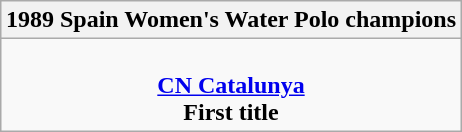<table class=wikitable style="text-align:center; margin:auto">
<tr>
<th>1989 Spain Women's Water Polo champions</th>
</tr>
<tr>
<td><br>  <strong><a href='#'>CN Catalunya</a></strong> <br> <strong>First title</strong></td>
</tr>
</table>
